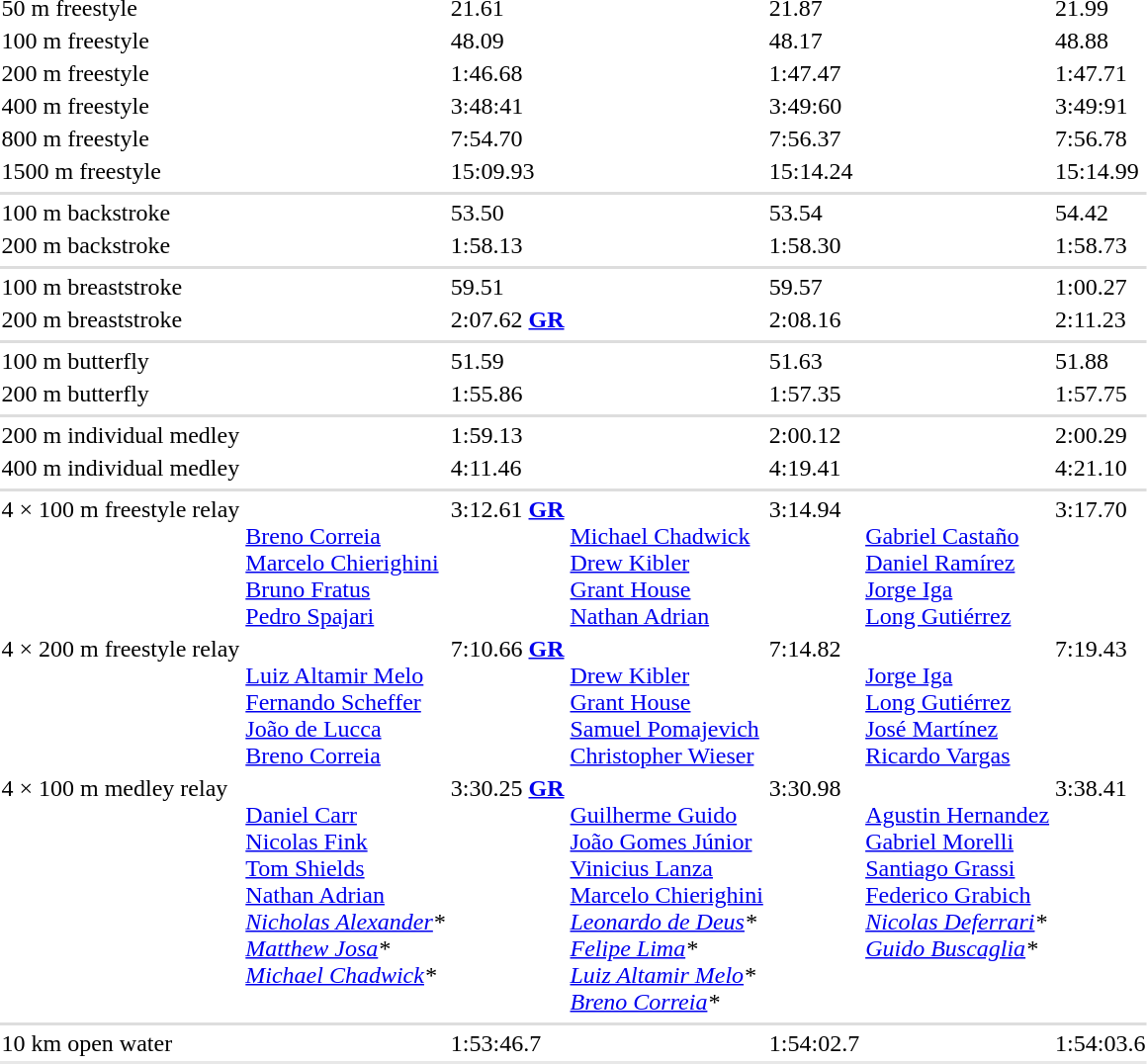<table>
<tr>
<td>50 m freestyle<br></td>
<td></td>
<td>21.61</td>
<td></td>
<td>21.87</td>
<td></td>
<td>21.99</td>
</tr>
<tr>
<td>100 m freestyle<br></td>
<td></td>
<td>48.09</td>
<td></td>
<td>48.17</td>
<td></td>
<td>48.88</td>
</tr>
<tr>
<td>200 m freestyle<br></td>
<td></td>
<td>1:46.68</td>
<td></td>
<td>1:47.47</td>
<td></td>
<td>1:47.71</td>
</tr>
<tr>
<td>400 m freestyle<br></td>
<td></td>
<td>3:48:41</td>
<td></td>
<td>3:49:60</td>
<td></td>
<td>3:49:91</td>
</tr>
<tr>
<td>800 m freestyle<br></td>
<td></td>
<td>7:54.70</td>
<td></td>
<td>7:56.37</td>
<td></td>
<td>7:56.78</td>
</tr>
<tr>
<td>1500 m freestyle<br></td>
<td></td>
<td>15:09.93</td>
<td></td>
<td>15:14.24</td>
<td></td>
<td>15:14.99</td>
</tr>
<tr>
</tr>
<tr bgcolor=#ddd>
<td colspan=7></td>
</tr>
<tr>
<td>100 m backstroke<br></td>
<td></td>
<td>53.50</td>
<td></td>
<td>53.54</td>
<td></td>
<td>54.42</td>
</tr>
<tr>
<td>200 m backstroke<br></td>
<td></td>
<td>1:58.13</td>
<td></td>
<td>1:58.30</td>
<td></td>
<td>1:58.73</td>
</tr>
<tr>
</tr>
<tr bgcolor=#ddd>
<td colspan=7></td>
</tr>
<tr>
<td>100 m breaststroke<br></td>
<td></td>
<td>59.51</td>
<td></td>
<td>59.57</td>
<td></td>
<td>1:00.27</td>
</tr>
<tr>
<td>200 m breaststroke<br></td>
<td></td>
<td>2:07.62 <strong><a href='#'>GR</a></strong></td>
<td></td>
<td>2:08.16</td>
<td></td>
<td>2:11.23</td>
</tr>
<tr>
</tr>
<tr bgcolor=#ddd>
<td colspan=7></td>
</tr>
<tr>
<td>100 m butterfly<br></td>
<td></td>
<td>51.59</td>
<td></td>
<td>51.63</td>
<td></td>
<td>51.88</td>
</tr>
<tr>
<td>200 m butterfly<br></td>
<td></td>
<td>1:55.86</td>
<td></td>
<td>1:57.35</td>
<td></td>
<td>1:57.75</td>
</tr>
<tr>
</tr>
<tr bgcolor=#ddd>
<td colspan=7></td>
</tr>
<tr>
<td>200 m individual medley<br></td>
<td></td>
<td>1:59.13</td>
<td></td>
<td>2:00.12</td>
<td></td>
<td>2:00.29</td>
</tr>
<tr>
<td>400 m individual medley<br></td>
<td></td>
<td>4:11.46</td>
<td></td>
<td>4:19.41</td>
<td></td>
<td>4:21.10</td>
</tr>
<tr>
</tr>
<tr bgcolor=#ddd>
<td colspan=7></td>
</tr>
<tr valign="top">
<td>4 × 100 m freestyle relay<br></td>
<td valign=top><br><a href='#'>Breno Correia</a>  <br><a href='#'>Marcelo Chierighini</a> <br><a href='#'>Bruno Fratus</a> <br><a href='#'>Pedro Spajari</a></td>
<td>3:12.61 <strong><a href='#'>GR</a></strong></td>
<td valign=top><br><a href='#'>Michael Chadwick</a> <br><a href='#'>Drew Kibler</a> <br><a href='#'>Grant House</a>  <br><a href='#'>Nathan Adrian</a></td>
<td>3:14.94</td>
<td valign=top><br><a href='#'>Gabriel Castaño</a> <br><a href='#'>Daniel Ramírez</a>  <br><a href='#'>Jorge Iga</a>  <br><a href='#'>Long Gutiérrez</a></td>
<td>3:17.70</td>
</tr>
<tr valign="top">
<td>4 × 200 m freestyle relay<br></td>
<td valign=top><br><a href='#'>Luiz Altamir Melo</a> <br><a href='#'>Fernando Scheffer</a> <br><a href='#'>João de Lucca</a> <br><a href='#'>Breno Correia</a></td>
<td>7:10.66 <strong><a href='#'>GR</a></strong></td>
<td valign=top><br> <a href='#'>Drew Kibler</a> <br><a href='#'>Grant House</a> <br><a href='#'>Samuel Pomajevich</a><br><a href='#'>Christopher Wieser</a></td>
<td>7:14.82</td>
<td valign=top><br><a href='#'>Jorge Iga</a> <br><a href='#'>Long Gutiérrez</a> <br><a href='#'>José Martínez</a> <br><a href='#'>Ricardo Vargas</a></td>
<td>7:19.43</td>
</tr>
<tr valign="top">
<td>4 × 100 m medley relay<br></td>
<td valign=top><br><a href='#'>Daniel Carr</a><br><a href='#'>Nicolas Fink</a> <br><a href='#'>Tom Shields</a><br><a href='#'>Nathan Adrian</a><br><em><a href='#'>Nicholas Alexander</a>* <br><a href='#'>Matthew Josa</a>* <br><a href='#'>Michael Chadwick</a>*</em></td>
<td>3:30.25 <strong><a href='#'>GR</a></strong></td>
<td valign=top><br><a href='#'>Guilherme Guido</a><br><a href='#'>João Gomes Júnior</a> <br><a href='#'>Vinicius Lanza</a><br><a href='#'>Marcelo Chierighini</a><br><em><a href='#'>Leonardo de Deus</a>* <br><a href='#'>Felipe Lima</a>* <br><a href='#'>Luiz Altamir Melo</a>* <br><a href='#'>Breno Correia</a>*</em></td>
<td>3:30.98</td>
<td valign=top><br><a href='#'>Agustin Hernandez</a><br><a href='#'>Gabriel Morelli</a> <br><a href='#'>Santiago Grassi</a><br><a href='#'>Federico Grabich</a><br><em><a href='#'>Nicolas Deferrari</a>* <br><a href='#'>Guido Buscaglia</a>*</em></td>
<td>3:38.41</td>
</tr>
<tr>
</tr>
<tr bgcolor=#ddd>
<td colspan=7></td>
</tr>
<tr>
<td>10 km open water<br></td>
<td></td>
<td>1:53:46.7</td>
<td></td>
<td>1:54:02.7</td>
<td></td>
<td>1:54:03.6</td>
</tr>
<tr bgcolor= e8e8e8>
<td colspan=7></td>
</tr>
</table>
